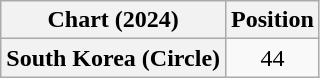<table class="wikitable plainrowheaders" style="text-align:center">
<tr>
<th scope="col">Chart (2024)</th>
<th scope="col">Position</th>
</tr>
<tr>
<th scope="row">South Korea (Circle)</th>
<td>44</td>
</tr>
</table>
